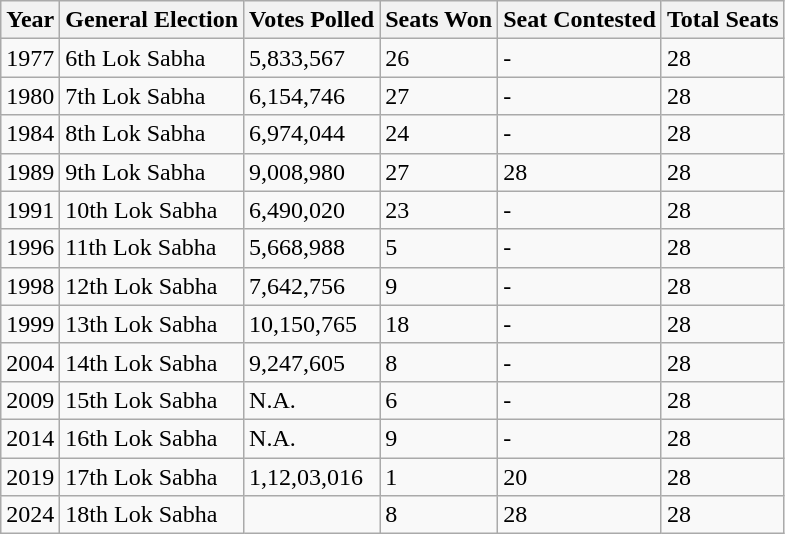<table class="wikitable">
<tr>
<th>Year</th>
<th>General Election</th>
<th>Votes Polled</th>
<th>Seats Won</th>
<th>Seat Contested</th>
<th>Total Seats</th>
</tr>
<tr>
<td>1977</td>
<td>6th Lok Sabha</td>
<td>5,833,567</td>
<td>26</td>
<td>-</td>
<td>28</td>
</tr>
<tr>
<td>1980</td>
<td>7th Lok Sabha</td>
<td>6,154,746</td>
<td>27</td>
<td>-</td>
<td>28</td>
</tr>
<tr>
<td>1984</td>
<td>8th Lok Sabha</td>
<td>6,974,044</td>
<td>24</td>
<td>-</td>
<td>28</td>
</tr>
<tr>
<td>1989</td>
<td>9th Lok Sabha</td>
<td>9,008,980</td>
<td>27</td>
<td>28</td>
<td>28</td>
</tr>
<tr>
<td>1991</td>
<td>10th Lok Sabha</td>
<td>6,490,020</td>
<td>23</td>
<td>-</td>
<td>28</td>
</tr>
<tr>
<td>1996</td>
<td>11th Lok Sabha</td>
<td>5,668,988</td>
<td>5</td>
<td>-</td>
<td>28</td>
</tr>
<tr>
<td>1998</td>
<td>12th Lok Sabha</td>
<td>7,642,756</td>
<td>9</td>
<td>-</td>
<td>28</td>
</tr>
<tr>
<td>1999</td>
<td>13th Lok Sabha</td>
<td>10,150,765</td>
<td>18</td>
<td>-</td>
<td>28</td>
</tr>
<tr>
<td>2004</td>
<td>14th Lok Sabha</td>
<td>9,247,605</td>
<td>8</td>
<td>-</td>
<td>28</td>
</tr>
<tr>
<td>2009</td>
<td>15th Lok Sabha</td>
<td>N.A.</td>
<td>6</td>
<td>-</td>
<td>28</td>
</tr>
<tr>
<td>2014</td>
<td>16th Lok Sabha</td>
<td>N.A.</td>
<td>9</td>
<td>-</td>
<td>28</td>
</tr>
<tr>
<td>2019</td>
<td>17th Lok Sabha</td>
<td>1,12,03,016</td>
<td>1</td>
<td>20</td>
<td>28</td>
</tr>
<tr>
<td>2024</td>
<td>18th Lok Sabha</td>
<td></td>
<td>8</td>
<td>28</td>
<td>28</td>
</tr>
</table>
